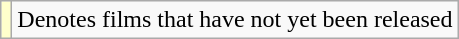<table class="wikitable">
<tr>
<td style="background:#ffc;"></td>
<td>Denotes films that have not yet been released</td>
</tr>
</table>
